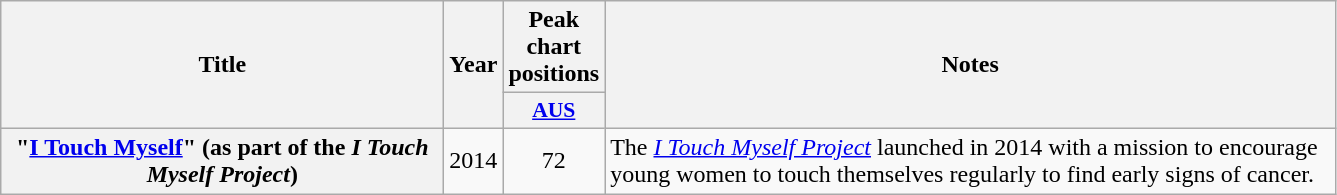<table class="wikitable plainrowheaders" style="text-align:center;">
<tr>
<th scope="col" rowspan="2" style="width:18em;">Title</th>
<th scope="col" rowspan="2" style="width:1em;">Year</th>
<th scope="col" colspan="1">Peak chart positions</th>
<th scope="col" rowspan="2" style="width:30em;">Notes</th>
</tr>
<tr>
<th scope="col" style="width:3em;font-size:90%;"><a href='#'>AUS</a><br></th>
</tr>
<tr>
<th scope="row">"<a href='#'>I Touch Myself</a>" <span>(as part of the <em>I Touch Myself Project</em>)</span></th>
<td>2014</td>
<td>72</td>
<td style="text-align:left;">The <em><a href='#'>I Touch Myself Project</a></em> launched in 2014 with a mission to encourage young women to touch themselves regularly to find early signs of cancer.</td>
</tr>
</table>
